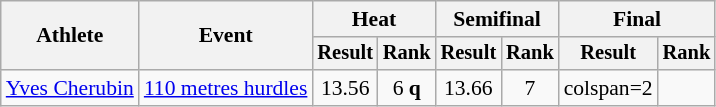<table class="wikitable" style="font-size:90%">
<tr>
<th rowspan="2">Athlete</th>
<th rowspan="2">Event</th>
<th colspan="2">Heat</th>
<th colspan="2">Semifinal</th>
<th colspan="2">Final</th>
</tr>
<tr style="font-size:95%">
<th>Result</th>
<th>Rank</th>
<th>Result</th>
<th>Rank</th>
<th>Result</th>
<th>Rank</th>
</tr>
<tr align=center>
<td align=left><a href='#'>Yves Cherubin</a></td>
<td align=left><a href='#'>110 metres hurdles</a></td>
<td>13.56 </td>
<td>6 <strong>q</strong></td>
<td>13.66</td>
<td>7</td>
<td>colspan=2 </td>
</tr>
</table>
